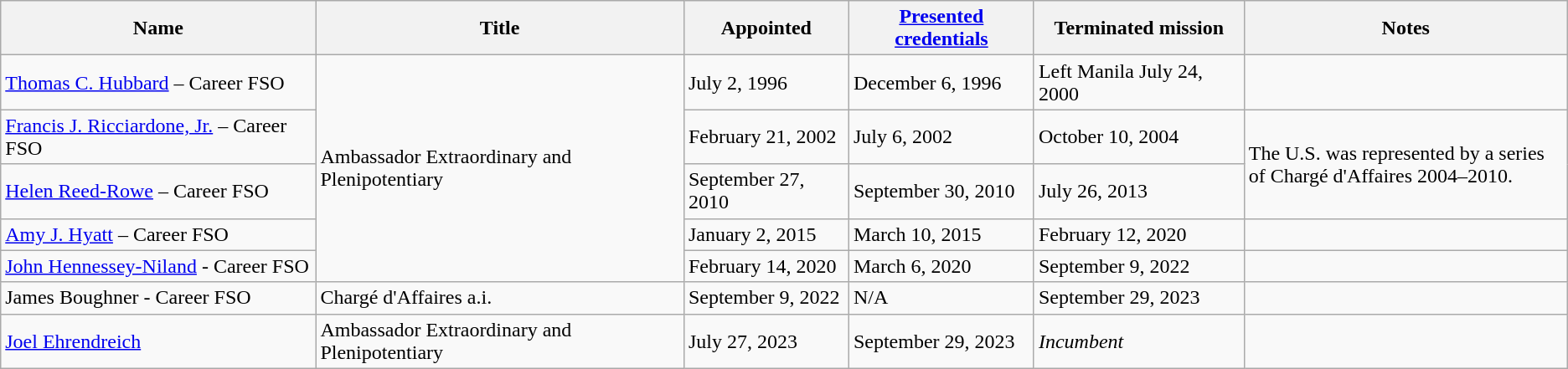<table class="wikitable">
<tr>
<th>Name</th>
<th>Title</th>
<th>Appointed</th>
<th><a href='#'>Presented credentials</a></th>
<th>Terminated mission</th>
<th style="width: 250px;">Notes</th>
</tr>
<tr>
<td><a href='#'>Thomas C. Hubbard</a> – Career FSO</td>
<td rowspan=5>Ambassador Extraordinary and Plenipotentiary</td>
<td>July 2, 1996</td>
<td>December 6, 1996</td>
<td>Left Manila July 24, 2000</td>
<td></td>
</tr>
<tr>
<td><a href='#'>Francis J. Ricciardone, Jr.</a> – Career FSO</td>
<td>February 21, 2002</td>
<td>July 6, 2002</td>
<td>October 10, 2004</td>
<td rowspan="2">The U.S. was represented by a series of Chargé d'Affaires 2004–2010.</td>
</tr>
<tr>
<td><a href='#'>Helen Reed-Rowe</a> – Career FSO</td>
<td>September 27, 2010</td>
<td>September 30, 2010</td>
<td>July 26, 2013</td>
</tr>
<tr>
<td><a href='#'>Amy J. Hyatt</a> – Career FSO</td>
<td>January 2, 2015</td>
<td>March 10, 2015</td>
<td>February 12, 2020</td>
<td></td>
</tr>
<tr>
<td><a href='#'>John Hennessey-Niland</a> - Career FSO</td>
<td>February 14, 2020</td>
<td>March 6, 2020</td>
<td>September 9, 2022</td>
<td></td>
</tr>
<tr>
<td>James Boughner - Career FSO</td>
<td>Chargé d'Affaires a.i.</td>
<td>September 9, 2022</td>
<td>N/A</td>
<td>September 29, 2023</td>
<td></td>
</tr>
<tr>
<td><a href='#'>Joel Ehrendreich</a></td>
<td>Ambassador Extraordinary and Plenipotentiary</td>
<td>July 27, 2023</td>
<td>September 29, 2023</td>
<td><em>Incumbent</em></td>
<td></td>
</tr>
</table>
